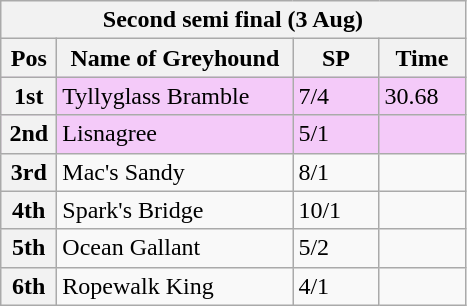<table class="wikitable">
<tr>
<th colspan="6">Second semi final (3 Aug)</th>
</tr>
<tr>
<th width=30>Pos</th>
<th width=150>Name of Greyhound</th>
<th width=50>SP</th>
<th width=50>Time</th>
</tr>
<tr style="background: #f4caf9;">
<th>1st</th>
<td>Tyllyglass Bramble</td>
<td>7/4</td>
<td>30.68</td>
</tr>
<tr style="background: #f4caf9;">
<th>2nd</th>
<td>Lisnagree</td>
<td>5/1</td>
<td></td>
</tr>
<tr>
<th>3rd</th>
<td>Mac's Sandy</td>
<td>8/1</td>
<td></td>
</tr>
<tr>
<th>4th</th>
<td>Spark's Bridge</td>
<td>10/1</td>
<td></td>
</tr>
<tr>
<th>5th</th>
<td>Ocean Gallant</td>
<td>5/2</td>
<td></td>
</tr>
<tr>
<th>6th</th>
<td>Ropewalk King</td>
<td>4/1</td>
<td></td>
</tr>
</table>
